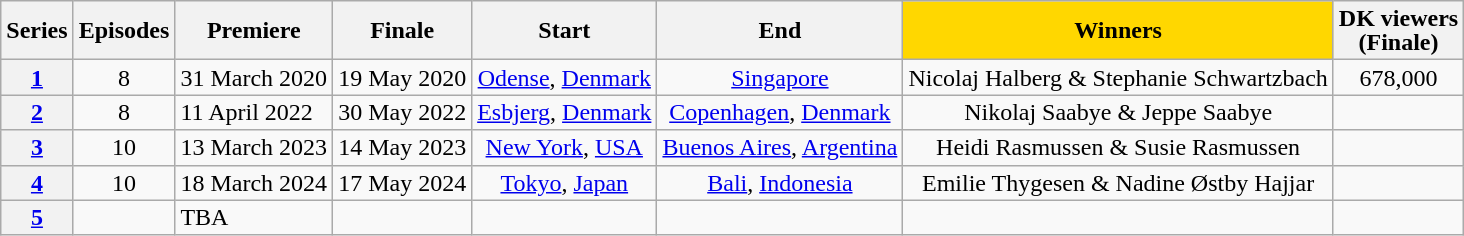<table class="wikitable"style="text-align:center; line-height:16px;">
<tr>
<th scope="col">Series</th>
<th scope="col">Episodes</th>
<th scope="col">Premiere</th>
<th scope="col">Finale</th>
<th scope="col">Start</th>
<th scope="col">End</th>
<th scope="col" style="background:gold;">Winners</th>
<th scope="col">DK viewers<br>(Finale)</th>
</tr>
<tr>
<th><a href='#'>1</a></th>
<td>8</td>
<td style="text-align:left;">31 March 2020</td>
<td style="text-align:left;">19 May 2020</td>
<td><a href='#'>Odense</a>, <a href='#'>Denmark</a></td>
<td><a href='#'>Singapore</a></td>
<td>Nicolaj Halberg & Stephanie Schwartzbach</td>
<td>678,000</td>
</tr>
<tr>
<th><a href='#'>2</a></th>
<td>8</td>
<td style="text-align:left;">11 April 2022</td>
<td style="text-align:left;">30 May 2022</td>
<td><a href='#'>Esbjerg</a>, <a href='#'>Denmark</a></td>
<td><a href='#'>Copenhagen</a>, <a href='#'>Denmark</a></td>
<td>Nikolaj Saabye & Jeppe Saabye</td>
<td></td>
</tr>
<tr>
<th><a href='#'>3</a></th>
<td>10</td>
<td style="text-align:left;">13 March 2023</td>
<td style="text-align:left;">14 May 2023</td>
<td><a href='#'>New York</a>, <a href='#'>USA</a></td>
<td><a href='#'>Buenos Aires</a>, <a href='#'>Argentina</a></td>
<td>Heidi Rasmussen & Susie Rasmussen</td>
<td></td>
</tr>
<tr>
<th><a href='#'>4</a></th>
<td>10</td>
<td style="text-align:left;">18 March 2024</td>
<td style="text-align:left;">17 May 2024</td>
<td><a href='#'>Tokyo</a>, <a href='#'>Japan</a></td>
<td><a href='#'>Bali</a>, <a href='#'>Indonesia</a></td>
<td>Emilie Thygesen & Nadine Østby Hajjar</td>
<td></td>
</tr>
<tr>
<th><a href='#'>5</a></th>
<td></td>
<td style="text-align:left;">TBA</td>
<td style="text-align:left;"></td>
<td></td>
<td></td>
<td></td>
<td></td>
</tr>
</table>
